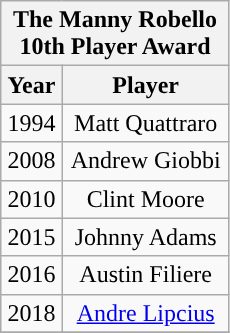<table class="wikitable" style="display: inline-table; margin-right: 20px; text-align:center">
<tr>
<th scope="col" colspan="2" style="width: 145px;">The Manny Robello 10th Player Award</th>
</tr>
<tr>
<th scope="col">Year</th>
<th scope="col">Player</th>
</tr>
<tr>
<td>1994</td>
<td>Matt Quattraro</td>
</tr>
<tr>
<td>2008</td>
<td>Andrew Giobbi</td>
</tr>
<tr>
<td>2010</td>
<td>Clint Moore</td>
</tr>
<tr>
<td>2015</td>
<td>Johnny Adams</td>
</tr>
<tr>
<td>2016</td>
<td>Austin Filiere</td>
</tr>
<tr>
<td>2018</td>
<td><a href='#'>Andre Lipcius</a></td>
</tr>
<tr>
</tr>
</table>
